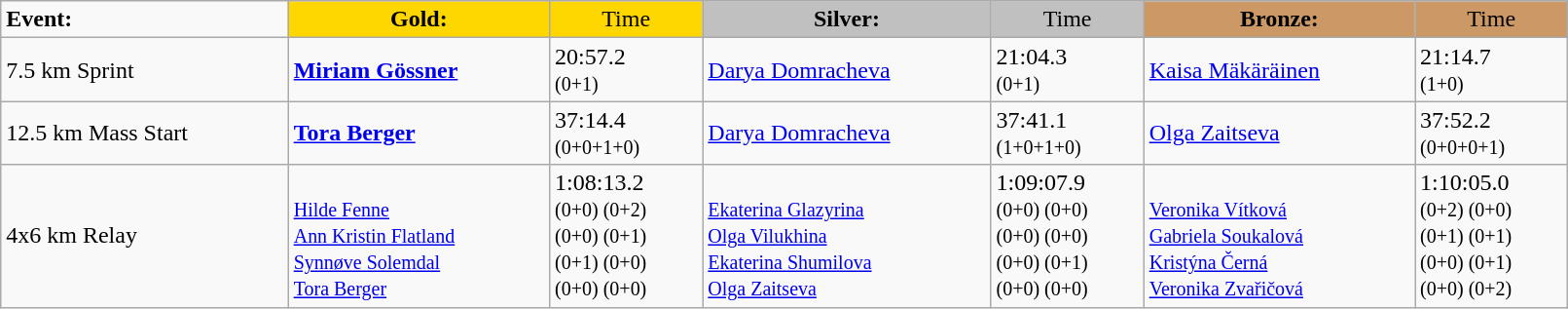<table class="wikitable" width=85%>
<tr>
<td><strong>Event:</strong></td>
<td style="text-align:center;background-color:gold;"><strong>Gold:</strong></td>
<td style="text-align:center;background-color:gold;">Time</td>
<td style="text-align:center;background-color:silver;"><strong>Silver:</strong></td>
<td style="text-align:center;background-color:silver;">Time</td>
<td style="text-align:center;background-color:#CC9966;"><strong>Bronze:</strong></td>
<td style="text-align:center;background-color:#CC9966;">Time</td>
</tr>
<tr>
<td>7.5 km Sprint<br></td>
<td><strong><a href='#'>Miriam Gössner</a></strong><br><small></small></td>
<td>20:57.2<br><small>(0+1)</small></td>
<td><a href='#'>Darya Domracheva</a><br><small></small></td>
<td>21:04.3<br><small>(0+1)</small></td>
<td><a href='#'>Kaisa Mäkäräinen</a><br><small></small></td>
<td>21:14.7<br><small>(1+0)</small></td>
</tr>
<tr>
<td>12.5 km Mass Start<br></td>
<td><strong><a href='#'>Tora Berger</a></strong><br><small></small></td>
<td>37:14.4<br><small>(0+0+1+0)</small></td>
<td><a href='#'>Darya Domracheva</a><br><small></small></td>
<td>37:41.1<br><small>(1+0+1+0)</small></td>
<td><a href='#'>Olga Zaitseva</a><br><small></small></td>
<td>37:52.2<br><small>(0+0+0+1)</small></td>
</tr>
<tr>
<td>4x6 km Relay<br></td>
<td><strong></strong><br><small><a href='#'>Hilde Fenne</a><br><a href='#'>Ann Kristin Flatland</a><br><a href='#'>Synnøve Solemdal</a><br><a href='#'>Tora Berger</a></small></td>
<td>1:08:13.2<br><small>(0+0) (0+2)<br>(0+0) (0+1)<br>(0+1) (0+0)<br>(0+0) (0+0)</small></td>
<td><br><small><a href='#'>Ekaterina Glazyrina</a><br><a href='#'>Olga Vilukhina</a><br><a href='#'>Ekaterina Shumilova</a><br><a href='#'>Olga Zaitseva</a></small></td>
<td>1:09:07.9<br><small>(0+0) (0+0)<br>(0+0) (0+0)<br>(0+0) (0+1)<br>(0+0) (0+0)</small></td>
<td><br><small><a href='#'>Veronika Vítková</a><br><a href='#'>Gabriela Soukalová</a><br><a href='#'>Kristýna Černá</a><br><a href='#'>Veronika Zvařičová</a></small></td>
<td>1:10:05.0<br><small>(0+2) (0+0)<br>(0+1) (0+1)<br>(0+0) (0+1)<br>(0+0) (0+2)</small></td>
</tr>
</table>
